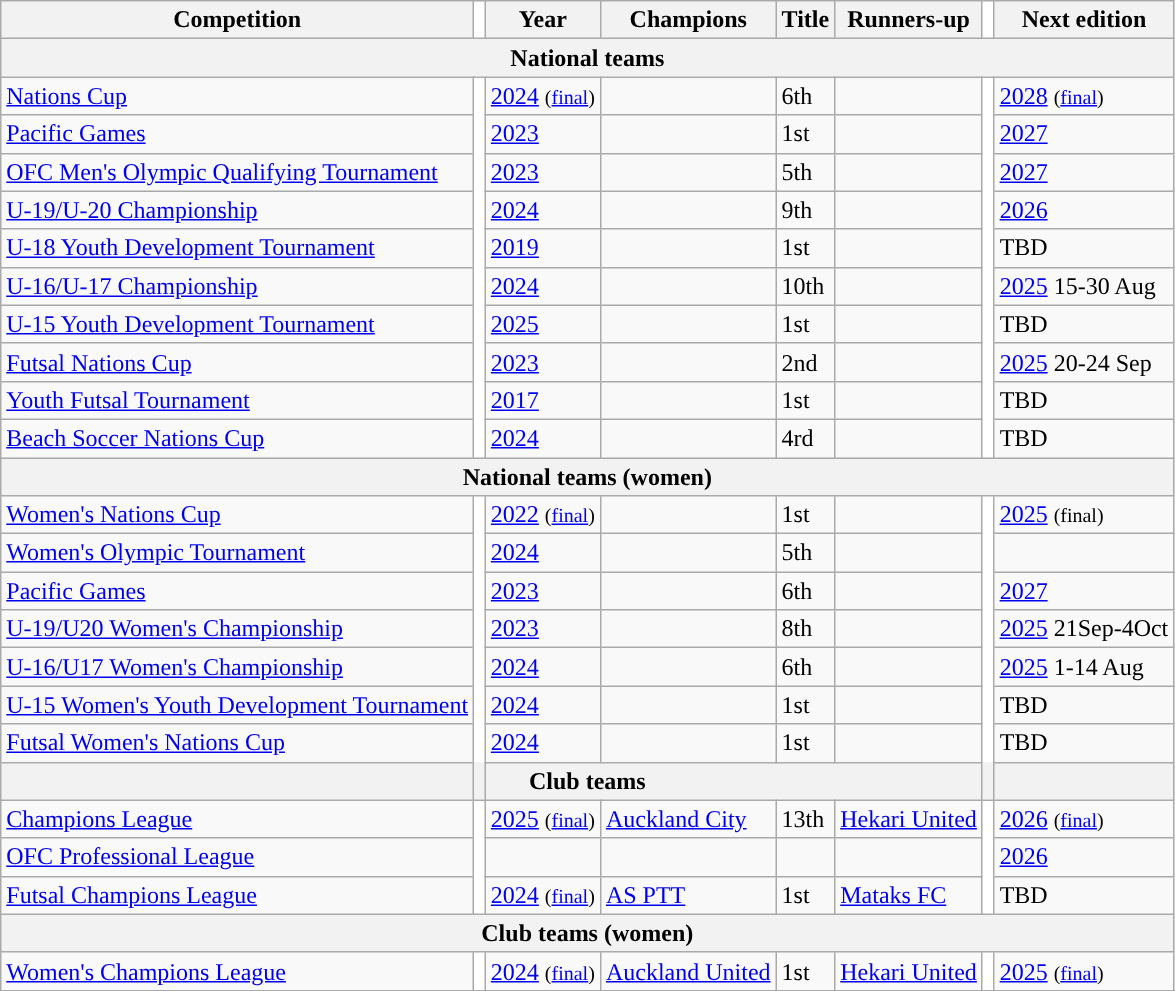<table class="wikitable">
<tr>
<th>Competition</th>
<td style="width:1%; background:#fff;"></td>
<th>Year</th>
<th>Champions</th>
<th>Title</th>
<th>Runners-up</th>
<td style="width:1%; background:#fff;"></td>
<th>Next edition</th>
</tr>
<tr>
<th colspan="110">National teams</th>
</tr>
<tr>
<td><a href='#'>Nations Cup</a></td>
<td rowspan="10" style="width:1%; background:#fff;"></td>
<td><a href='#'>2024</a> <small>(<a href='#'>final</a>)</small></td>
<td></td>
<td>6th</td>
<td></td>
<td rowspan="10" style="width:1%; background:#fff;"></td>
<td><a href='#'>2028</a> <small>(<a href='#'>final</a>)</small></td>
</tr>
<tr>
<td><a href='#'>Pacific Games</a></td>
<td><a href='#'>2023</a></td>
<td></td>
<td>1st</td>
<td></td>
<td><a href='#'>2027</a></td>
</tr>
<tr>
<td><a href='#'>OFC Men's Olympic Qualifying Tournament</a></td>
<td><a href='#'>2023</a></td>
<td></td>
<td>5th</td>
<td></td>
<td><a href='#'>2027</a></td>
</tr>
<tr>
<td><a href='#'>U-19/U-20 Championship</a></td>
<td><a href='#'>2024</a></td>
<td></td>
<td>9th</td>
<td></td>
<td><a href='#'>2026</a></td>
</tr>
<tr>
<td><a href='#'>U-18 Youth Development Tournament</a></td>
<td><a href='#'>2019</a></td>
<td></td>
<td>1st</td>
<td></td>
<td>TBD</td>
</tr>
<tr>
<td><a href='#'>U-16/U-17 Championship</a></td>
<td><a href='#'>2024</a></td>
<td></td>
<td>10th</td>
<td></td>
<td><a href='#'>2025</a> 15-30 Aug</td>
</tr>
<tr>
<td><a href='#'>U-15 Youth Development Tournament</a></td>
<td><a href='#'>2025</a></td>
<td></td>
<td>1st</td>
<td></td>
<td>TBD</td>
</tr>
<tr>
<td><a href='#'>Futsal Nations Cup</a></td>
<td><a href='#'>2023</a></td>
<td></td>
<td>2nd</td>
<td></td>
<td><a href='#'>2025</a> 20-24 Sep</td>
</tr>
<tr>
<td><a href='#'>Youth Futsal Tournament</a></td>
<td><a href='#'>2017</a></td>
<td></td>
<td>1st</td>
<td></td>
<td>TBD</td>
</tr>
<tr>
<td><a href='#'>Beach Soccer Nations Cup</a></td>
<td><a href='#'>2024</a></td>
<td></td>
<td>4rd</td>
<td></td>
<td>TBD</td>
</tr>
<tr>
<th colspan="10">National teams (women)</th>
</tr>
<tr>
<td><a href='#'>Women's Nations Cup</a></td>
<td rowspan="8" style="width:1%; background:#fff;"></td>
<td><a href='#'>2022</a> <small>(<a href='#'>final</a>)</small></td>
<td></td>
<td>1st</td>
<td></td>
<td rowspan="8" style="width:1%; background:#fff;"></td>
<td><a href='#'>2025</a> <small>(final)</small></td>
</tr>
<tr>
<td><a href='#'>Women's Olympic Tournament</a></td>
<td><a href='#'>2024</a></td>
<td></td>
<td>5th</td>
<td></td>
<td></td>
</tr>
<tr>
<td><a href='#'>Pacific Games</a></td>
<td><a href='#'>2023</a></td>
<td></td>
<td>6th</td>
<td></td>
<td><a href='#'>2027</a></td>
</tr>
<tr>
<td><a href='#'>U-19/U20 Women's Championship</a></td>
<td><a href='#'>2023</a></td>
<td></td>
<td>8th</td>
<td></td>
<td><a href='#'>2025</a> 21Sep-4Oct</td>
</tr>
<tr>
<td><a href='#'>U-16/U17 Women's Championship</a></td>
<td><a href='#'>2024</a></td>
<td></td>
<td>6th</td>
<td></td>
<td><a href='#'>2025</a> 1-14 Aug</td>
</tr>
<tr>
<td><a href='#'>U-15 Women's Youth Development Tournament</a></td>
<td><a href='#'>2024</a></td>
<td></td>
<td>1st</td>
<td></td>
<td>TBD</td>
</tr>
<tr>
<td><a href='#'>Futsal Women's Nations Cup</a></td>
<td><a href='#'>2024</a></td>
<td></td>
<td>1st</td>
<td></td>
<td>TBD</td>
</tr>
<tr>
<th colspan="8">Club teams</th>
</tr>
<tr>
<td><a href='#'>Champions League</a></td>
<td rowspan="3" style="width:1%; background:#fff;"></td>
<td><a href='#'>2025</a> <small>(<a href='#'>final</a>)</small></td>
<td> <a href='#'>Auckland City</a></td>
<td>13th</td>
<td> <a href='#'>Hekari United</a></td>
<td rowspan="3" style="width:1%; background:#fff;"></td>
<td><a href='#'>2026</a> <small>(<a href='#'>final</a>)</small></td>
</tr>
<tr>
<td><a href='#'>OFC Professional League</a></td>
<td></td>
<td></td>
<td></td>
<td></td>
<td><a href='#'>2026</a></td>
</tr>
<tr>
<td><a href='#'>Futsal Champions League</a></td>
<td><a href='#'>2024</a> <small>(<a href='#'>final</a>)</small></td>
<td> <a href='#'>AS PTT</a></td>
<td>1st</td>
<td> <a href='#'>Mataks FC</a></td>
<td>TBD</td>
</tr>
<tr>
<th colspan="8">Club teams (women)</th>
</tr>
<tr>
<td><a href='#'>Women's Champions League</a></td>
<td style="width:1%; background:#fff;"></td>
<td><a href='#'>2024</a> <small>(<a href='#'>final</a>)</small></td>
<td> <a href='#'>Auckland United</a></td>
<td>1st</td>
<td> <a href='#'>Hekari United</a></td>
<td style="width:1%; background:#fff;"></td>
<td><a href='#'>2025</a> <small>(<a href='#'>final</a>)</small></td>
</tr>
<tr>
</tr>
</table>
